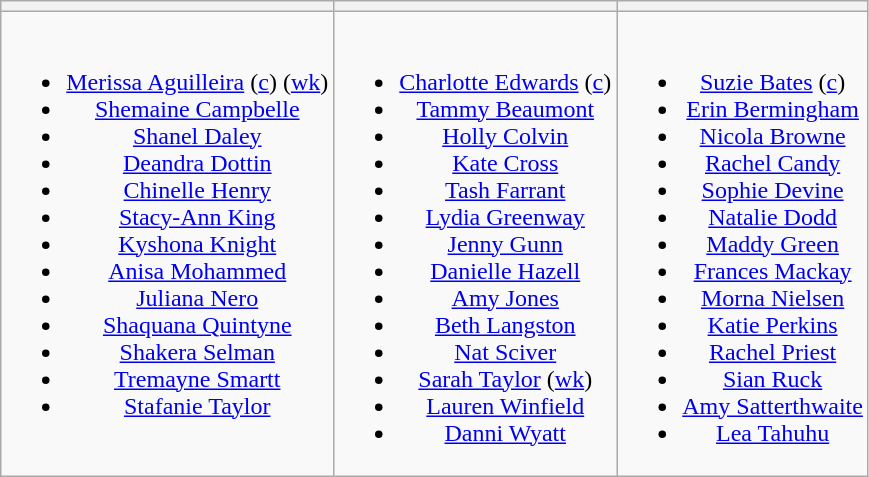<table class="wikitable" style="text-align:center">
<tr>
<th></th>
<th></th>
<th></th>
</tr>
<tr style="vertical-align:top">
<td><br><ul><li><a href='#'>Merissa Aguilleira</a> (<a href='#'>c</a>) (<a href='#'>wk</a>)</li><li><a href='#'>Shemaine Campbelle</a></li><li><a href='#'>Shanel Daley</a></li><li><a href='#'>Deandra Dottin</a></li><li><a href='#'>Chinelle Henry</a></li><li><a href='#'>Stacy-Ann King</a></li><li><a href='#'>Kyshona Knight</a></li><li><a href='#'>Anisa Mohammed</a></li><li><a href='#'>Juliana Nero</a></li><li><a href='#'>Shaquana Quintyne</a></li><li><a href='#'>Shakera Selman</a></li><li><a href='#'>Tremayne Smartt</a></li><li><a href='#'>Stafanie Taylor</a></li></ul></td>
<td><br><ul><li><a href='#'>Charlotte Edwards</a> (<a href='#'>c</a>)</li><li><a href='#'>Tammy Beaumont</a></li><li><a href='#'>Holly Colvin</a></li><li><a href='#'>Kate Cross</a></li><li><a href='#'>Tash Farrant</a></li><li><a href='#'>Lydia Greenway</a></li><li><a href='#'>Jenny Gunn</a></li><li><a href='#'>Danielle Hazell</a></li><li><a href='#'>Amy Jones</a></li><li><a href='#'>Beth Langston</a></li><li><a href='#'>Nat Sciver</a></li><li><a href='#'>Sarah Taylor</a> (<a href='#'>wk</a>)</li><li><a href='#'>Lauren Winfield</a></li><li><a href='#'>Danni Wyatt</a></li></ul></td>
<td><br><ul><li><a href='#'>Suzie Bates</a> (<a href='#'>c</a>)</li><li><a href='#'>Erin Bermingham</a></li><li><a href='#'>Nicola Browne</a></li><li><a href='#'>Rachel Candy</a></li><li><a href='#'>Sophie Devine</a></li><li><a href='#'>Natalie Dodd</a></li><li><a href='#'>Maddy Green</a></li><li><a href='#'>Frances Mackay</a></li><li><a href='#'>Morna Nielsen</a></li><li><a href='#'>Katie Perkins</a></li><li><a href='#'>Rachel Priest</a></li><li><a href='#'>Sian Ruck</a></li><li><a href='#'>Amy Satterthwaite</a></li><li><a href='#'>Lea Tahuhu</a></li></ul></td>
</tr>
</table>
